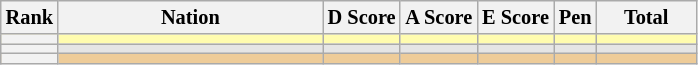<table class="wikitable sortable" style="text-align:center; font-size:85%">
<tr>
<th scope="col" style="width:20px;">Rank</th>
<th ! scope="col" style="width:170px;">Nation</th>
<th>D Score</th>
<th>A Score</th>
<th>E Score</th>
<th>Pen</th>
<th scope="col" style="width:60px;" !>Total</th>
</tr>
<tr bgcolor=fffcaf>
<th scope=row></th>
<td align=left></td>
<td></td>
<td></td>
<td></td>
<td></td>
<td></td>
</tr>
<tr bgcolor=e5e5e5>
<th scope=row></th>
<td align=left></td>
<td></td>
<td></td>
<td></td>
<td></td>
<td></td>
</tr>
<tr bgcolor=eecc99>
<th scope=row></th>
<td align=left></td>
<td></td>
<td></td>
<td></td>
<td></td>
<td></td>
</tr>
</table>
